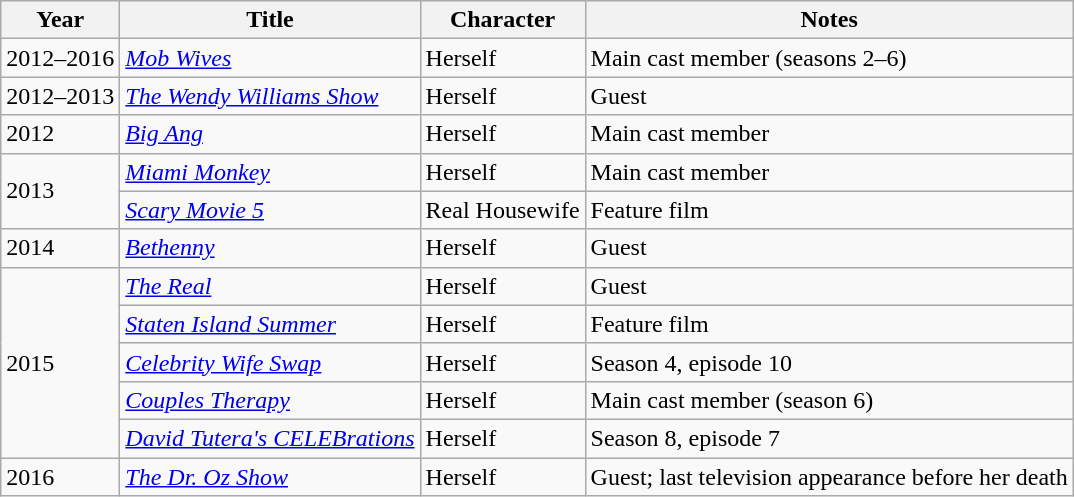<table class="wikitable sortable">
<tr>
<th>Year</th>
<th>Title</th>
<th>Character</th>
<th class="unsortable">Notes</th>
</tr>
<tr>
<td>2012–2016</td>
<td><em><a href='#'>Mob Wives</a></em></td>
<td>Herself</td>
<td>Main cast member (seasons 2–6)</td>
</tr>
<tr>
<td>2012–2013</td>
<td><em><a href='#'>The Wendy Williams Show</a></em></td>
<td>Herself</td>
<td>Guest</td>
</tr>
<tr>
<td>2012</td>
<td><em><a href='#'>Big Ang</a></em></td>
<td>Herself</td>
<td>Main cast member</td>
</tr>
<tr>
<td rowspan="2">2013</td>
<td><em><a href='#'>Miami Monkey</a></em></td>
<td>Herself</td>
<td>Main cast member</td>
</tr>
<tr>
<td><em><a href='#'>Scary Movie 5</a></em></td>
<td>Real Housewife</td>
<td>Feature film</td>
</tr>
<tr>
<td>2014</td>
<td><em><a href='#'>Bethenny</a></em></td>
<td>Herself</td>
<td>Guest</td>
</tr>
<tr>
<td rowspan="5">2015</td>
<td><em><a href='#'>The Real</a></em></td>
<td>Herself</td>
<td>Guest</td>
</tr>
<tr>
<td><em><a href='#'>Staten Island Summer</a></em></td>
<td>Herself</td>
<td>Feature film</td>
</tr>
<tr>
<td><em><a href='#'>Celebrity Wife Swap</a></em></td>
<td>Herself</td>
<td>Season 4, episode 10</td>
</tr>
<tr>
<td><em><a href='#'>Couples Therapy</a></em></td>
<td>Herself</td>
<td>Main cast member (season 6)</td>
</tr>
<tr>
<td><em><a href='#'>David Tutera's CELEBrations</a></em></td>
<td>Herself</td>
<td>Season 8, episode 7</td>
</tr>
<tr>
<td>2016</td>
<td><em><a href='#'>The Dr. Oz Show</a></em></td>
<td>Herself</td>
<td>Guest; last television appearance before her death</td>
</tr>
</table>
